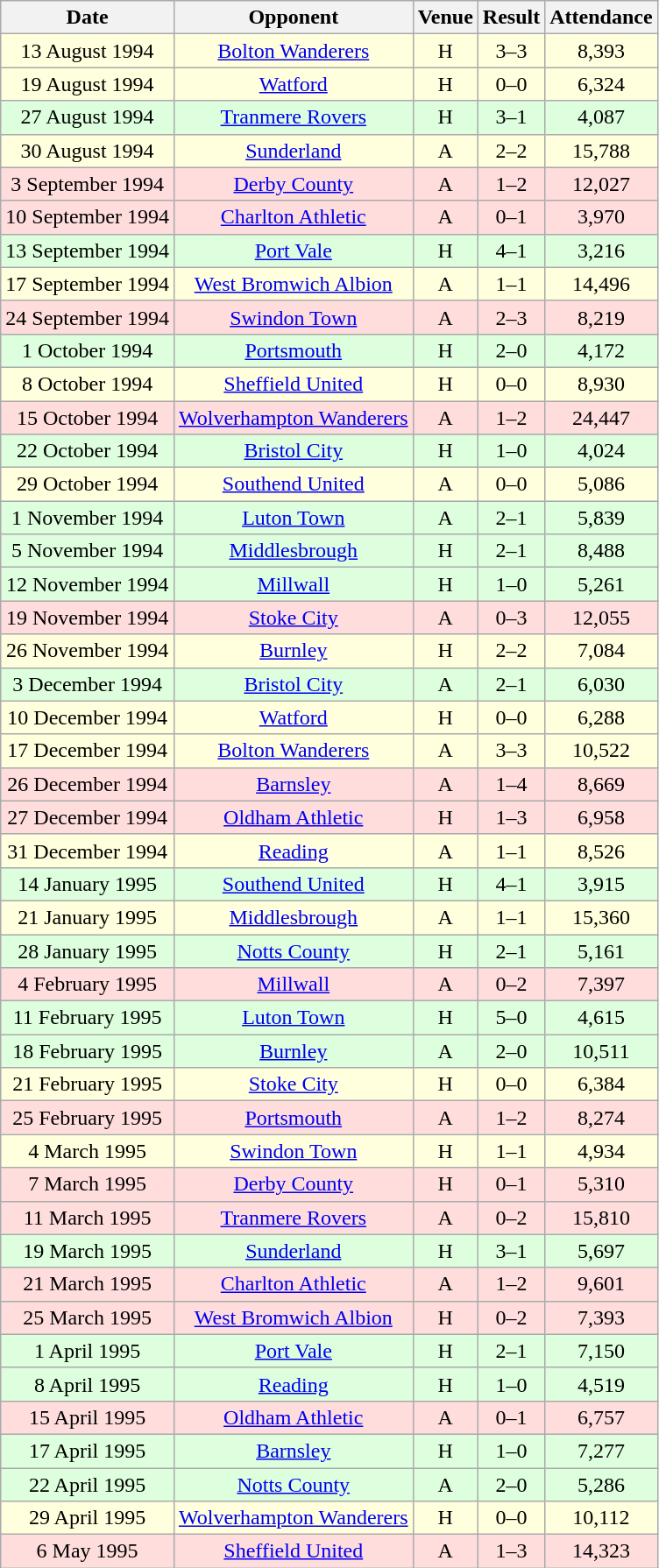<table class="wikitable" style="text-align:center">
<tr>
<th>Date</th>
<th>Opponent</th>
<th>Venue</th>
<th>Result</th>
<th>Attendance</th>
</tr>
<tr style="background-color: #ffffdd;">
<td>13 August 1994</td>
<td><a href='#'>Bolton Wanderers</a></td>
<td>H</td>
<td>3–3</td>
<td>8,393</td>
</tr>
<tr style="background-color: #ffffdd;">
<td>19 August 1994</td>
<td><a href='#'>Watford</a></td>
<td>H</td>
<td>0–0</td>
<td>6,324</td>
</tr>
<tr style="background-color: #ddffdd;">
<td>27 August 1994</td>
<td><a href='#'>Tranmere Rovers</a></td>
<td>H</td>
<td>3–1</td>
<td>4,087</td>
</tr>
<tr style="background-color: #ffffdd;">
<td>30 August 1994</td>
<td><a href='#'>Sunderland</a></td>
<td>A</td>
<td>2–2</td>
<td>15,788</td>
</tr>
<tr style="background-color: #ffdddd;">
<td>3 September 1994</td>
<td><a href='#'>Derby County</a></td>
<td>A</td>
<td>1–2</td>
<td>12,027</td>
</tr>
<tr style="background-color: #ffdddd;">
<td>10 September 1994</td>
<td><a href='#'>Charlton Athletic</a></td>
<td>A</td>
<td>0–1</td>
<td>3,970</td>
</tr>
<tr style="background-color: #ddffdd;">
<td>13 September 1994</td>
<td><a href='#'>Port Vale</a></td>
<td>H</td>
<td>4–1</td>
<td>3,216</td>
</tr>
<tr style="background-color: #ffffdd;">
<td>17 September 1994</td>
<td><a href='#'>West Bromwich Albion</a></td>
<td>A</td>
<td>1–1</td>
<td>14,496</td>
</tr>
<tr style="background-color: #ffdddd;">
<td>24 September 1994</td>
<td><a href='#'>Swindon Town</a></td>
<td>A</td>
<td>2–3</td>
<td>8,219</td>
</tr>
<tr style="background-color: #ddffdd;">
<td>1 October 1994</td>
<td><a href='#'>Portsmouth</a></td>
<td>H</td>
<td>2–0</td>
<td>4,172</td>
</tr>
<tr style="background-color: #ffffdd;">
<td>8 October 1994</td>
<td><a href='#'>Sheffield United</a></td>
<td>H</td>
<td>0–0</td>
<td>8,930</td>
</tr>
<tr style="background-color: #ffdddd;">
<td>15 October 1994</td>
<td><a href='#'>Wolverhampton Wanderers</a></td>
<td>A</td>
<td>1–2</td>
<td>24,447</td>
</tr>
<tr style="background-color: #ddffdd;">
<td>22 October 1994</td>
<td><a href='#'>Bristol City</a></td>
<td>H</td>
<td>1–0</td>
<td>4,024</td>
</tr>
<tr style="background-color: #ffffdd;">
<td>29 October 1994</td>
<td><a href='#'>Southend United</a></td>
<td>A</td>
<td>0–0</td>
<td>5,086</td>
</tr>
<tr style="background-color: #ddffdd;">
<td>1 November 1994</td>
<td><a href='#'>Luton Town</a></td>
<td>A</td>
<td>2–1</td>
<td>5,839</td>
</tr>
<tr style="background-color: #ddffdd;">
<td>5 November 1994</td>
<td><a href='#'>Middlesbrough</a></td>
<td>H</td>
<td>2–1</td>
<td>8,488</td>
</tr>
<tr style="background-color: #ddffdd;">
<td>12 November 1994</td>
<td><a href='#'>Millwall</a></td>
<td>H</td>
<td>1–0</td>
<td>5,261</td>
</tr>
<tr style="background-color: #ffdddd;">
<td>19 November 1994</td>
<td><a href='#'>Stoke City</a></td>
<td>A</td>
<td>0–3</td>
<td>12,055</td>
</tr>
<tr style="background-color: #ffffdd;">
<td>26 November 1994</td>
<td><a href='#'>Burnley</a></td>
<td>H</td>
<td>2–2</td>
<td>7,084</td>
</tr>
<tr style="background-color: #ddffdd;">
<td>3 December 1994</td>
<td><a href='#'>Bristol City</a></td>
<td>A</td>
<td>2–1</td>
<td>6,030</td>
</tr>
<tr style="background-color: #ffffdd;">
<td>10 December 1994</td>
<td><a href='#'>Watford</a></td>
<td>H</td>
<td>0–0</td>
<td>6,288</td>
</tr>
<tr style="background-color: #ffffdd;">
<td>17 December 1994</td>
<td><a href='#'>Bolton Wanderers</a></td>
<td>A</td>
<td>3–3</td>
<td>10,522</td>
</tr>
<tr style="background-color: #ffdddd;">
<td>26 December 1994</td>
<td><a href='#'>Barnsley</a></td>
<td>A</td>
<td>1–4</td>
<td>8,669</td>
</tr>
<tr style="background-color: #ffdddd;">
<td>27 December 1994</td>
<td><a href='#'>Oldham Athletic</a></td>
<td>H</td>
<td>1–3</td>
<td>6,958</td>
</tr>
<tr style="background-color: #ffffdd;">
<td>31 December 1994</td>
<td><a href='#'>Reading</a></td>
<td>A</td>
<td>1–1</td>
<td>8,526</td>
</tr>
<tr style="background-color: #ddffdd;">
<td>14 January 1995</td>
<td><a href='#'>Southend United</a></td>
<td>H</td>
<td>4–1</td>
<td>3,915</td>
</tr>
<tr style="background-color: #ffffdd;">
<td>21 January 1995</td>
<td><a href='#'>Middlesbrough</a></td>
<td>A</td>
<td>1–1</td>
<td>15,360</td>
</tr>
<tr style="background-color: #ddffdd;">
<td>28 January 1995</td>
<td><a href='#'>Notts County</a></td>
<td>H</td>
<td>2–1</td>
<td>5,161</td>
</tr>
<tr style="background-color: #ffdddd;">
<td>4 February 1995</td>
<td><a href='#'>Millwall</a></td>
<td>A</td>
<td>0–2</td>
<td>7,397</td>
</tr>
<tr style="background-color: #ddffdd;">
<td>11 February 1995</td>
<td><a href='#'>Luton Town</a></td>
<td>H</td>
<td>5–0</td>
<td>4,615</td>
</tr>
<tr style="background-color: #ddffdd;">
<td>18 February 1995</td>
<td><a href='#'>Burnley</a></td>
<td>A</td>
<td>2–0</td>
<td>10,511</td>
</tr>
<tr style="background-color: #ffffdd;">
<td>21 February 1995</td>
<td><a href='#'>Stoke City</a></td>
<td>H</td>
<td>0–0</td>
<td>6,384</td>
</tr>
<tr style="background-color: #ffdddd;">
<td>25 February 1995</td>
<td><a href='#'>Portsmouth</a></td>
<td>A</td>
<td>1–2</td>
<td>8,274</td>
</tr>
<tr style="background-color: #ffffdd;">
<td>4 March 1995</td>
<td><a href='#'>Swindon Town</a></td>
<td>H</td>
<td>1–1</td>
<td>4,934</td>
</tr>
<tr style="background-color: #ffdddd;">
<td>7 March 1995</td>
<td><a href='#'>Derby County</a></td>
<td>H</td>
<td>0–1</td>
<td>5,310</td>
</tr>
<tr style="background-color: #ffdddd;">
<td>11 March 1995</td>
<td><a href='#'>Tranmere Rovers</a></td>
<td>A</td>
<td>0–2</td>
<td>15,810</td>
</tr>
<tr style="background-color: #ddffdd;">
<td>19 March 1995</td>
<td><a href='#'>Sunderland</a></td>
<td>H</td>
<td>3–1</td>
<td>5,697</td>
</tr>
<tr style="background-color: #ffdddd;">
<td>21 March 1995</td>
<td><a href='#'>Charlton Athletic</a></td>
<td>A</td>
<td>1–2</td>
<td>9,601</td>
</tr>
<tr style="background-color: #ffdddd;">
<td>25 March 1995</td>
<td><a href='#'>West Bromwich Albion</a></td>
<td>H</td>
<td>0–2</td>
<td>7,393</td>
</tr>
<tr style="background-color: #ddffdd;">
<td>1 April 1995</td>
<td><a href='#'>Port Vale</a></td>
<td>H</td>
<td>2–1</td>
<td>7,150</td>
</tr>
<tr style="background-color: #ddffdd;">
<td>8 April 1995</td>
<td><a href='#'>Reading</a></td>
<td>H</td>
<td>1–0</td>
<td>4,519</td>
</tr>
<tr style="background-color: #ffdddd;">
<td>15 April 1995</td>
<td><a href='#'>Oldham Athletic</a></td>
<td>A</td>
<td>0–1</td>
<td>6,757</td>
</tr>
<tr style="background-color: #ddffdd;">
<td>17 April 1995</td>
<td><a href='#'>Barnsley</a></td>
<td>H</td>
<td>1–0</td>
<td>7,277</td>
</tr>
<tr style="background-color: #ddffdd;">
<td>22 April 1995</td>
<td><a href='#'>Notts County</a></td>
<td>A</td>
<td>2–0</td>
<td>5,286</td>
</tr>
<tr style="background-color: #ffffdd;">
<td>29 April 1995</td>
<td><a href='#'>Wolverhampton Wanderers</a></td>
<td>H</td>
<td>0–0</td>
<td>10,112</td>
</tr>
<tr style="background-color: #ffdddd;">
<td>6 May 1995</td>
<td><a href='#'>Sheffield United</a></td>
<td>A</td>
<td>1–3</td>
<td>14,323</td>
</tr>
</table>
